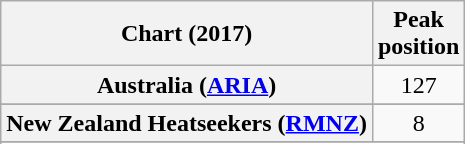<table class="wikitable sortable plainrowheaders" style="text-align:center">
<tr>
<th scope="col">Chart (2017)</th>
<th scope="col">Peak<br>position</th>
</tr>
<tr>
<th scope="row">Australia (<a href='#'>ARIA</a>)</th>
<td>127</td>
</tr>
<tr>
</tr>
<tr>
<th scope="row">New Zealand Heatseekers (<a href='#'>RMNZ</a>)</th>
<td>8</td>
</tr>
<tr>
</tr>
<tr>
</tr>
</table>
